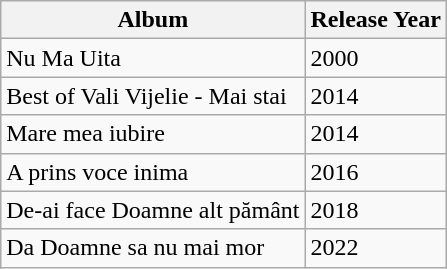<table class="wikitable">
<tr>
<th>Album</th>
<th>Release Year</th>
</tr>
<tr>
<td>Nu Ma Uita</td>
<td>2000</td>
</tr>
<tr>
<td>Best of Vali Vijelie - Mai stai</td>
<td>2014</td>
</tr>
<tr>
<td>Mare mea iubire</td>
<td>2014</td>
</tr>
<tr>
<td>A prins voce inima</td>
<td>2016</td>
</tr>
<tr>
<td>De-ai face Doamne alt pământ</td>
<td>2018</td>
</tr>
<tr>
<td>Da Doamne sa nu mai mor</td>
<td>2022</td>
</tr>
</table>
